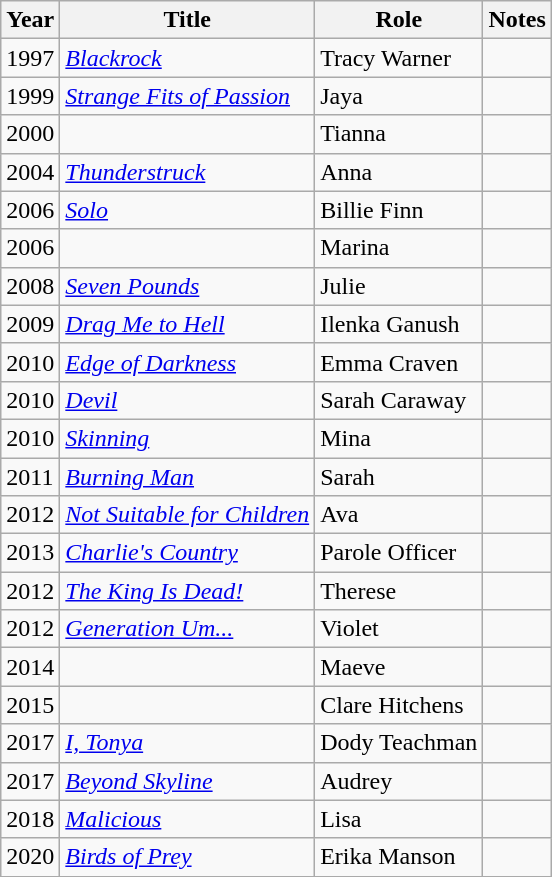<table class="wikitable sortable">
<tr>
<th>Year</th>
<th>Title</th>
<th>Role</th>
<th class="unsortable">Notes</th>
</tr>
<tr>
<td>1997</td>
<td><em><a href='#'>Blackrock</a></em></td>
<td>Tracy Warner</td>
<td></td>
</tr>
<tr>
<td>1999</td>
<td><em><a href='#'>Strange Fits of Passion</a></em></td>
<td>Jaya</td>
<td></td>
</tr>
<tr>
<td>2000</td>
<td><em></em></td>
<td>Tianna</td>
<td></td>
</tr>
<tr>
<td>2004</td>
<td><em><a href='#'>Thunderstruck</a></em></td>
<td>Anna</td>
<td></td>
</tr>
<tr>
<td>2006</td>
<td><em><a href='#'>Solo</a></em></td>
<td>Billie Finn</td>
<td></td>
</tr>
<tr>
<td>2006</td>
<td><em></em></td>
<td>Marina</td>
<td></td>
</tr>
<tr>
<td>2008</td>
<td><em><a href='#'>Seven Pounds</a></em></td>
<td>Julie</td>
<td></td>
</tr>
<tr>
<td>2009</td>
<td><em><a href='#'>Drag Me to Hell</a></em></td>
<td>Ilenka Ganush</td>
<td></td>
</tr>
<tr>
<td>2010</td>
<td><em><a href='#'>Edge of Darkness</a></em></td>
<td>Emma Craven</td>
<td></td>
</tr>
<tr>
<td>2010</td>
<td><em><a href='#'>Devil</a></em></td>
<td>Sarah Caraway</td>
<td></td>
</tr>
<tr>
<td>2010</td>
<td><em><a href='#'>Skinning</a></em></td>
<td>Mina</td>
<td></td>
</tr>
<tr>
<td>2011</td>
<td><em><a href='#'>Burning Man</a></em></td>
<td>Sarah</td>
<td></td>
</tr>
<tr>
<td>2012</td>
<td><em><a href='#'>Not Suitable for Children</a></em></td>
<td>Ava</td>
<td></td>
</tr>
<tr>
<td>2013</td>
<td><em><a href='#'>Charlie's Country</a></em></td>
<td>Parole Officer</td>
<td></td>
</tr>
<tr>
<td>2012</td>
<td><em><a href='#'>The King Is Dead!</a></em></td>
<td>Therese</td>
<td></td>
</tr>
<tr>
<td>2012</td>
<td><em><a href='#'>Generation Um...</a></em></td>
<td>Violet</td>
<td></td>
</tr>
<tr>
<td>2014</td>
<td><em></em></td>
<td>Maeve</td>
<td></td>
</tr>
<tr>
<td>2015</td>
<td><em></em></td>
<td>Clare Hitchens</td>
<td></td>
</tr>
<tr>
<td>2017</td>
<td><em><a href='#'>I, Tonya</a></em></td>
<td>Dody Teachman</td>
<td></td>
</tr>
<tr>
<td>2017</td>
<td><em><a href='#'>Beyond Skyline</a></em></td>
<td>Audrey</td>
<td></td>
</tr>
<tr>
<td>2018</td>
<td><em><a href='#'>Malicious</a></em></td>
<td>Lisa</td>
<td></td>
</tr>
<tr>
<td>2020</td>
<td><em><a href='#'>Birds of Prey</a></em></td>
<td>Erika Manson</td>
<td></td>
</tr>
</table>
